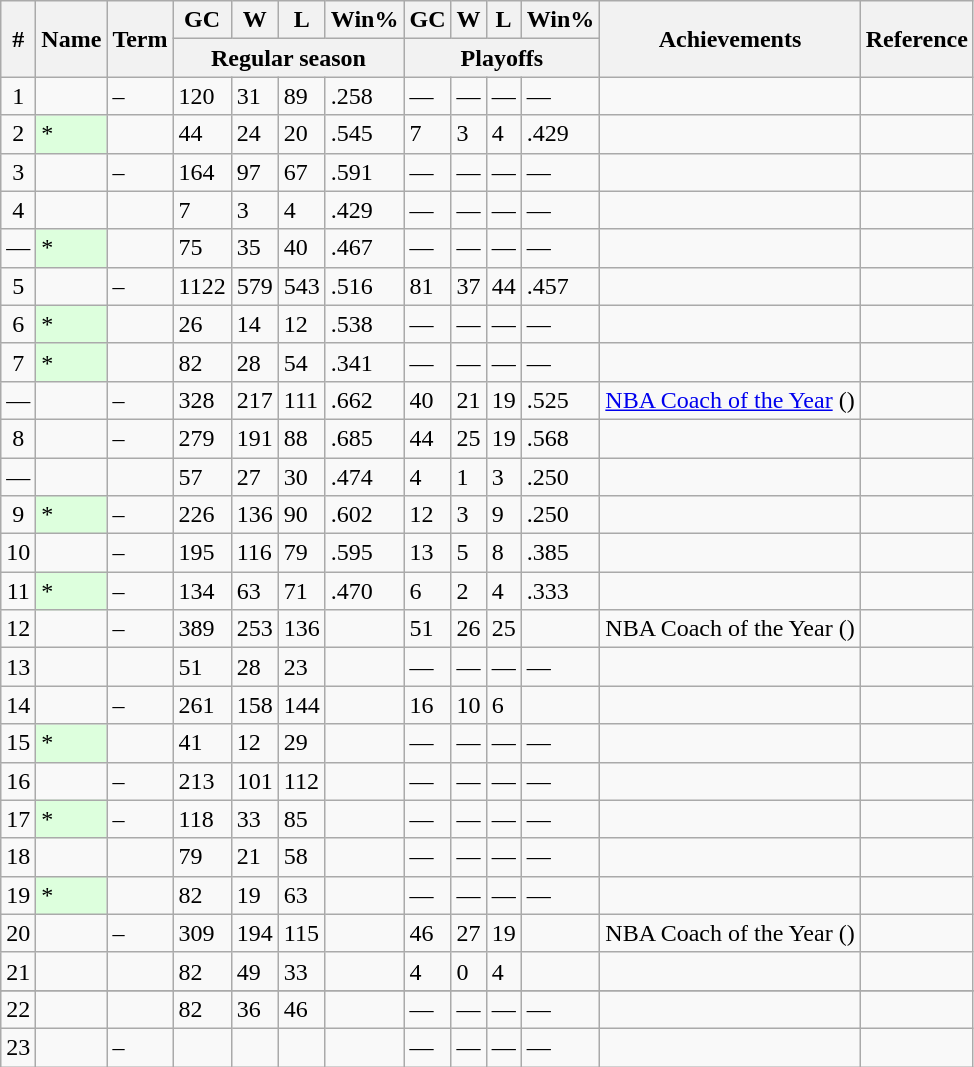<table class="wikitable sortable">
<tr>
<th rowspan="2">#</th>
<th rowspan="2">Name</th>
<th rowspan="2">Term</th>
<th>GC</th>
<th>W</th>
<th>L</th>
<th>Win%</th>
<th>GC</th>
<th>W</th>
<th>L</th>
<th>Win%</th>
<th rowspan="2" class=unsortable>Achievements</th>
<th rowspan="2" class=unsortable>Reference</th>
</tr>
<tr class="unsortable">
<th colspan="4">Regular season</th>
<th colspan="4">Playoffs</th>
</tr>
<tr>
<td align="center">1</td>
<td></td>
<td>–</td>
<td>120</td>
<td>31</td>
<td>89</td>
<td>.258</td>
<td>—</td>
<td>—</td>
<td>—</td>
<td>—</td>
<td></td>
<td align=center></td>
</tr>
<tr>
<td align="center">2</td>
<td bgcolor="#ddffdd">*</td>
<td></td>
<td>44</td>
<td>24</td>
<td>20</td>
<td>.545</td>
<td>7</td>
<td>3</td>
<td>4</td>
<td>.429</td>
<td></td>
<td align=center></td>
</tr>
<tr>
<td align="center">3</td>
<td></td>
<td>–</td>
<td>164</td>
<td>97</td>
<td>67</td>
<td>.591</td>
<td>—</td>
<td>—</td>
<td>—</td>
<td>—</td>
<td></td>
<td align=center></td>
</tr>
<tr>
<td align="center">4</td>
<td></td>
<td></td>
<td>7</td>
<td>3</td>
<td>4</td>
<td>.429</td>
<td>—</td>
<td>—</td>
<td>—</td>
<td>—</td>
<td></td>
<td align=center></td>
</tr>
<tr>
<td align="center">—</td>
<td style="background-color:#ddffdd">*</td>
<td></td>
<td>75</td>
<td>35</td>
<td>40</td>
<td>.467</td>
<td>—</td>
<td>—</td>
<td>—</td>
<td>—</td>
<td></td>
<td align=center></td>
</tr>
<tr>
<td align="center">5</td>
<td></td>
<td>–</td>
<td>1122</td>
<td>579</td>
<td>543</td>
<td>.516</td>
<td>81</td>
<td>37</td>
<td>44</td>
<td>.457</td>
<td></td>
<td align=center></td>
</tr>
<tr>
<td align="center">6</td>
<td style="background-color:#ddffdd">*</td>
<td></td>
<td>26</td>
<td>14</td>
<td>12</td>
<td>.538</td>
<td>—</td>
<td>—</td>
<td>—</td>
<td>—</td>
<td></td>
<td align=center></td>
</tr>
<tr>
<td align="center">7</td>
<td style="background-color:#ddffdd">*</td>
<td></td>
<td>82</td>
<td>28</td>
<td>54</td>
<td>.341</td>
<td>—</td>
<td>—</td>
<td>—</td>
<td>—</td>
<td></td>
<td align=center></td>
</tr>
<tr>
<td align="center">—</td>
<td></td>
<td>–</td>
<td>328</td>
<td>217</td>
<td>111</td>
<td>.662</td>
<td>40</td>
<td>21</td>
<td>19</td>
<td>.525</td>
<td><a href='#'>NBA Coach of the Year</a> ()</td>
<td align=center></td>
</tr>
<tr>
<td align="center">8</td>
<td></td>
<td>–</td>
<td>279</td>
<td>191</td>
<td>88</td>
<td>.685</td>
<td>44</td>
<td>25</td>
<td>19</td>
<td>.568</td>
<td></td>
<td align=center></td>
</tr>
<tr>
<td align="center">—</td>
<td></td>
<td></td>
<td>57</td>
<td>27</td>
<td>30</td>
<td>.474</td>
<td>4</td>
<td>1</td>
<td>3</td>
<td>.250</td>
<td></td>
<td align=center></td>
</tr>
<tr>
<td align="center">9</td>
<td bgcolor="#ddffdd">*</td>
<td>–</td>
<td>226</td>
<td>136</td>
<td>90</td>
<td>.602</td>
<td>12</td>
<td>3</td>
<td>9</td>
<td>.250</td>
<td></td>
<td align=center></td>
</tr>
<tr>
<td align="center">10</td>
<td></td>
<td>–</td>
<td>195</td>
<td>116</td>
<td>79</td>
<td>.595</td>
<td>13</td>
<td>5</td>
<td>8</td>
<td>.385</td>
<td></td>
<td align=center></td>
</tr>
<tr>
<td align="center">11</td>
<td bgcolor="#ddffdd">*</td>
<td>–</td>
<td>134</td>
<td>63</td>
<td>71</td>
<td>.470</td>
<td>6</td>
<td>2</td>
<td>4</td>
<td>.333</td>
<td></td>
<td align=center></td>
</tr>
<tr>
<td align="center">12</td>
<td></td>
<td>–</td>
<td>389</td>
<td>253</td>
<td>136</td>
<td></td>
<td>51</td>
<td>26</td>
<td>25</td>
<td></td>
<td>NBA Coach of the Year ()</td>
<td align=center></td>
</tr>
<tr>
<td align="center">13</td>
<td></td>
<td></td>
<td>51</td>
<td>28</td>
<td>23</td>
<td></td>
<td>—</td>
<td>—</td>
<td>—</td>
<td>—</td>
<td></td>
<td align="center"></td>
</tr>
<tr>
<td align="center">14</td>
<td></td>
<td>–</td>
<td>261</td>
<td>158</td>
<td>144</td>
<td></td>
<td>16</td>
<td>10</td>
<td>6</td>
<td></td>
<td></td>
<td align="center"></td>
</tr>
<tr>
<td align="center">15</td>
<td bgcolor="#ddffdd">*</td>
<td></td>
<td>41</td>
<td>12</td>
<td>29</td>
<td></td>
<td>—</td>
<td>—</td>
<td>—</td>
<td>—</td>
<td></td>
<td align="center"></td>
</tr>
<tr>
<td align="center">16</td>
<td></td>
<td>–</td>
<td>213</td>
<td>101</td>
<td>112</td>
<td></td>
<td>—</td>
<td>—</td>
<td>—</td>
<td>—</td>
<td></td>
<td align="center"></td>
</tr>
<tr>
<td align="center">17</td>
<td bgcolor="#ddffdd">*</td>
<td>–</td>
<td>118</td>
<td>33</td>
<td>85</td>
<td></td>
<td>—</td>
<td>—</td>
<td>—</td>
<td>—</td>
<td></td>
<td align="center"></td>
</tr>
<tr>
<td align="center">18</td>
<td></td>
<td></td>
<td>79</td>
<td>21</td>
<td>58</td>
<td></td>
<td>—</td>
<td>—</td>
<td>—</td>
<td>—</td>
<td></td>
<td align="center"></td>
</tr>
<tr>
<td align="center">19</td>
<td bgcolor="#ddffdd">*</td>
<td></td>
<td>82</td>
<td>19</td>
<td>63</td>
<td></td>
<td>—</td>
<td>—</td>
<td>—</td>
<td>—</td>
<td></td>
<td align="center"></td>
</tr>
<tr>
<td align="center">20</td>
<td></td>
<td>–</td>
<td>309</td>
<td>194</td>
<td>115</td>
<td></td>
<td>46</td>
<td>27</td>
<td>19</td>
<td></td>
<td>NBA Coach of the Year ()</td>
<td align="center"></td>
</tr>
<tr>
<td align="center">21</td>
<td></td>
<td></td>
<td>82</td>
<td>49</td>
<td>33</td>
<td></td>
<td>4</td>
<td>0</td>
<td>4</td>
<td></td>
<td></td>
<td align="center"></td>
</tr>
<tr>
</tr>
<tr>
<td align="center">22</td>
<td></td>
<td></td>
<td>82</td>
<td>36</td>
<td>46</td>
<td></td>
<td>—</td>
<td>—</td>
<td>—</td>
<td>—</td>
<td></td>
<td align="center"></td>
</tr>
<tr>
<td align="center">23</td>
<td></td>
<td>–</td>
<td></td>
<td></td>
<td></td>
<td></td>
<td>—</td>
<td>—</td>
<td>—</td>
<td>—</td>
<td></td>
<td align="center"></td>
</tr>
</table>
